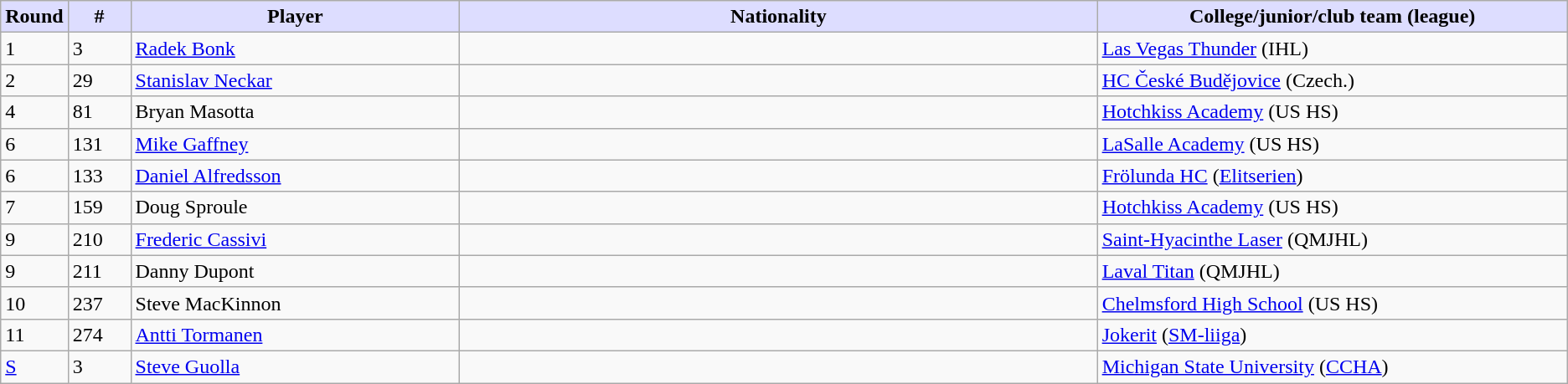<table class="wikitable">
<tr style="text-align:center;">
<th style="background:#ddf; width:4.0%;">Round</th>
<th style="background:#ddf; width:4.0%;">#</th>
<th style="background:#ddf; width:21.0%;">Player</th>
<th style="background:#ddf; width:40.0;">Nationality</th>
<th style="background:#ddf; width:30.0%;">College/junior/club team (league)</th>
</tr>
<tr>
<td>1</td>
<td>3</td>
<td><a href='#'>Radek Bonk</a></td>
<td></td>
<td><a href='#'>Las Vegas Thunder</a> (IHL)</td>
</tr>
<tr>
<td>2</td>
<td>29</td>
<td><a href='#'>Stanislav Neckar</a></td>
<td></td>
<td><a href='#'>HC České Budějovice</a> (Czech.)</td>
</tr>
<tr>
<td>4</td>
<td>81</td>
<td>Bryan Masotta</td>
<td></td>
<td><a href='#'>Hotchkiss Academy</a> (US HS)</td>
</tr>
<tr>
<td>6</td>
<td>131</td>
<td><a href='#'>Mike Gaffney</a></td>
<td></td>
<td><a href='#'>LaSalle Academy</a> (US HS)</td>
</tr>
<tr>
<td>6</td>
<td>133</td>
<td><a href='#'>Daniel Alfredsson</a></td>
<td></td>
<td><a href='#'>Frölunda HC</a> (<a href='#'>Elitserien</a>)</td>
</tr>
<tr>
<td>7</td>
<td>159</td>
<td>Doug Sproule</td>
<td></td>
<td><a href='#'>Hotchkiss Academy</a> (US HS)</td>
</tr>
<tr>
<td>9</td>
<td>210</td>
<td><a href='#'>Frederic Cassivi</a></td>
<td></td>
<td><a href='#'>Saint-Hyacinthe Laser</a> (QMJHL)</td>
</tr>
<tr>
<td>9</td>
<td>211</td>
<td>Danny Dupont</td>
<td></td>
<td><a href='#'>Laval Titan</a> (QMJHL)</td>
</tr>
<tr>
<td>10</td>
<td>237</td>
<td>Steve MacKinnon</td>
<td></td>
<td><a href='#'>Chelmsford High School</a> (US HS)</td>
</tr>
<tr>
<td>11</td>
<td>274</td>
<td><a href='#'>Antti Tormanen</a></td>
<td></td>
<td><a href='#'>Jokerit</a> (<a href='#'>SM-liiga</a>)</td>
</tr>
<tr>
<td><a href='#'>S</a></td>
<td>3</td>
<td><a href='#'>Steve Guolla</a></td>
<td></td>
<td><a href='#'>Michigan State University</a> (<a href='#'>CCHA</a>)</td>
</tr>
</table>
